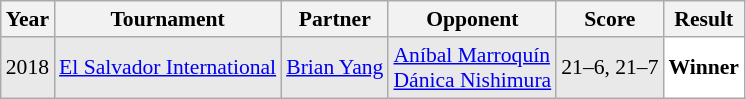<table class="sortable wikitable" style="font-size: 90%;">
<tr>
<th>Year</th>
<th>Tournament</th>
<th>Partner</th>
<th>Opponent</th>
<th>Score</th>
<th>Result</th>
</tr>
<tr style="background:#E9E9E9">
<td align="center">2018</td>
<td align="left"><a href='#'>El Salvador International</a></td>
<td align="left"> <a href='#'>Brian Yang</a></td>
<td align="left"> <a href='#'>Aníbal Marroquín</a> <br>  <a href='#'>Dánica Nishimura</a></td>
<td align="left">21–6, 21–7</td>
<td style="text-align:left; background:white"> <strong>Winner</strong></td>
</tr>
</table>
